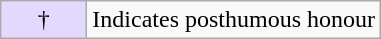<table class="wikitable">
<tr>
<td align=center style="width:50px;background-color:#e3d9ff;">†</td>
<td>Indicates posthumous honour</td>
</tr>
</table>
